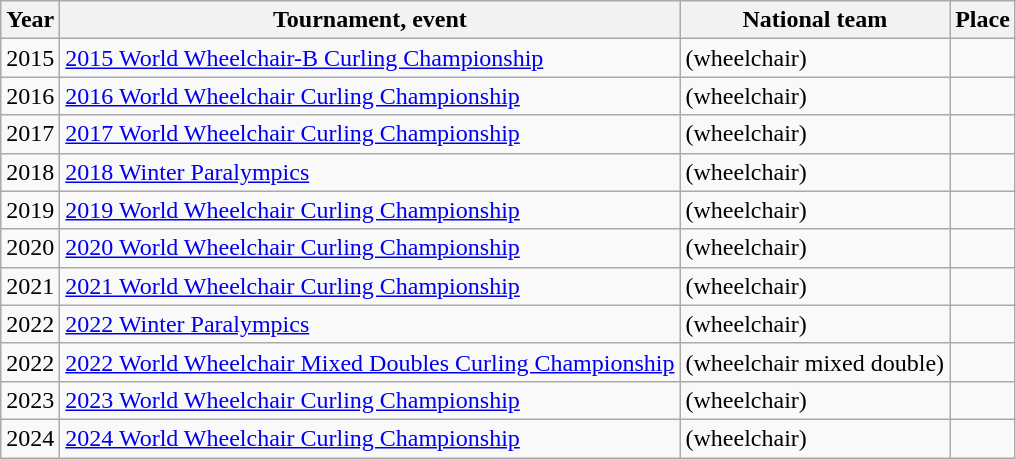<table class="wikitable">
<tr>
<th scope="col">Year</th>
<th scope="col">Tournament, event</th>
<th scope="col">National team</th>
<th scope="col">Place</th>
</tr>
<tr>
<td>2015</td>
<td><a href='#'>2015 World Wheelchair-B Curling Championship</a></td>
<td> (wheelchair)</td>
<td></td>
</tr>
<tr>
<td>2016</td>
<td><a href='#'>2016 World Wheelchair Curling Championship</a></td>
<td> (wheelchair)</td>
<td></td>
</tr>
<tr>
<td>2017</td>
<td><a href='#'>2017 World Wheelchair Curling Championship</a></td>
<td> (wheelchair)</td>
<td></td>
</tr>
<tr>
<td>2018</td>
<td><a href='#'>2018 Winter Paralympics</a></td>
<td> (wheelchair)</td>
<td></td>
</tr>
<tr>
<td>2019</td>
<td><a href='#'>2019 World Wheelchair Curling Championship</a></td>
<td> (wheelchair)</td>
<td></td>
</tr>
<tr>
<td>2020</td>
<td><a href='#'>2020 World Wheelchair Curling Championship</a></td>
<td> (wheelchair)</td>
<td></td>
</tr>
<tr>
<td>2021</td>
<td><a href='#'>2021 World Wheelchair Curling Championship</a></td>
<td> (wheelchair)</td>
<td></td>
</tr>
<tr>
<td>2022</td>
<td><a href='#'>2022 Winter Paralympics</a></td>
<td> (wheelchair)</td>
<td></td>
</tr>
<tr>
<td>2022</td>
<td><a href='#'>2022 World Wheelchair Mixed Doubles Curling Championship</a></td>
<td> (wheelchair mixed double)</td>
<td></td>
</tr>
<tr>
<td>2023</td>
<td><a href='#'>2023 World Wheelchair Curling Championship</a></td>
<td> (wheelchair)</td>
<td></td>
</tr>
<tr>
<td>2024</td>
<td><a href='#'>2024 World Wheelchair Curling Championship</a></td>
<td> (wheelchair)</td>
<td></td>
</tr>
</table>
